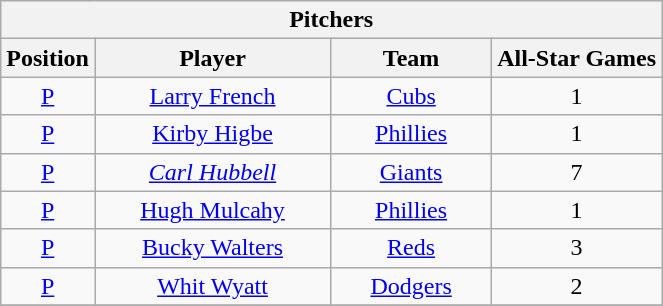<table class="wikitable" style="font-size: 100%; text-align:right;">
<tr>
<th colspan="4">Pitchers</th>
</tr>
<tr>
<th>Position</th>
<th width="150">Player</th>
<th width="100">Team</th>
<th>All-Star Games</th>
</tr>
<tr>
<td align="center"><a href='#'>P</a></td>
<td align="center"><a href='#'>Larry French</a></td>
<td align="center"><a href='#'>Cubs</a></td>
<td align="center">1</td>
</tr>
<tr>
<td align="center"><a href='#'>P</a></td>
<td align="center"><a href='#'>Kirby Higbe</a></td>
<td align="center"><a href='#'>Phillies</a></td>
<td align="center">1</td>
</tr>
<tr>
<td align="center"><a href='#'>P</a></td>
<td align="center"><em><a href='#'>Carl Hubbell</a></em></td>
<td align="center"><a href='#'>Giants</a></td>
<td align="center">7</td>
</tr>
<tr>
<td align="center"><a href='#'>P</a></td>
<td align="center"><a href='#'>Hugh Mulcahy</a></td>
<td align="center"><a href='#'>Phillies</a></td>
<td align="center">1</td>
</tr>
<tr>
<td align="center"><a href='#'>P</a></td>
<td align="center"><a href='#'>Bucky Walters</a></td>
<td align="center"><a href='#'>Reds</a></td>
<td align="center">3</td>
</tr>
<tr>
<td align="center"><a href='#'>P</a></td>
<td align="center"><a href='#'>Whit Wyatt</a></td>
<td align="center"><a href='#'>Dodgers</a></td>
<td align="center">2</td>
</tr>
<tr>
</tr>
</table>
